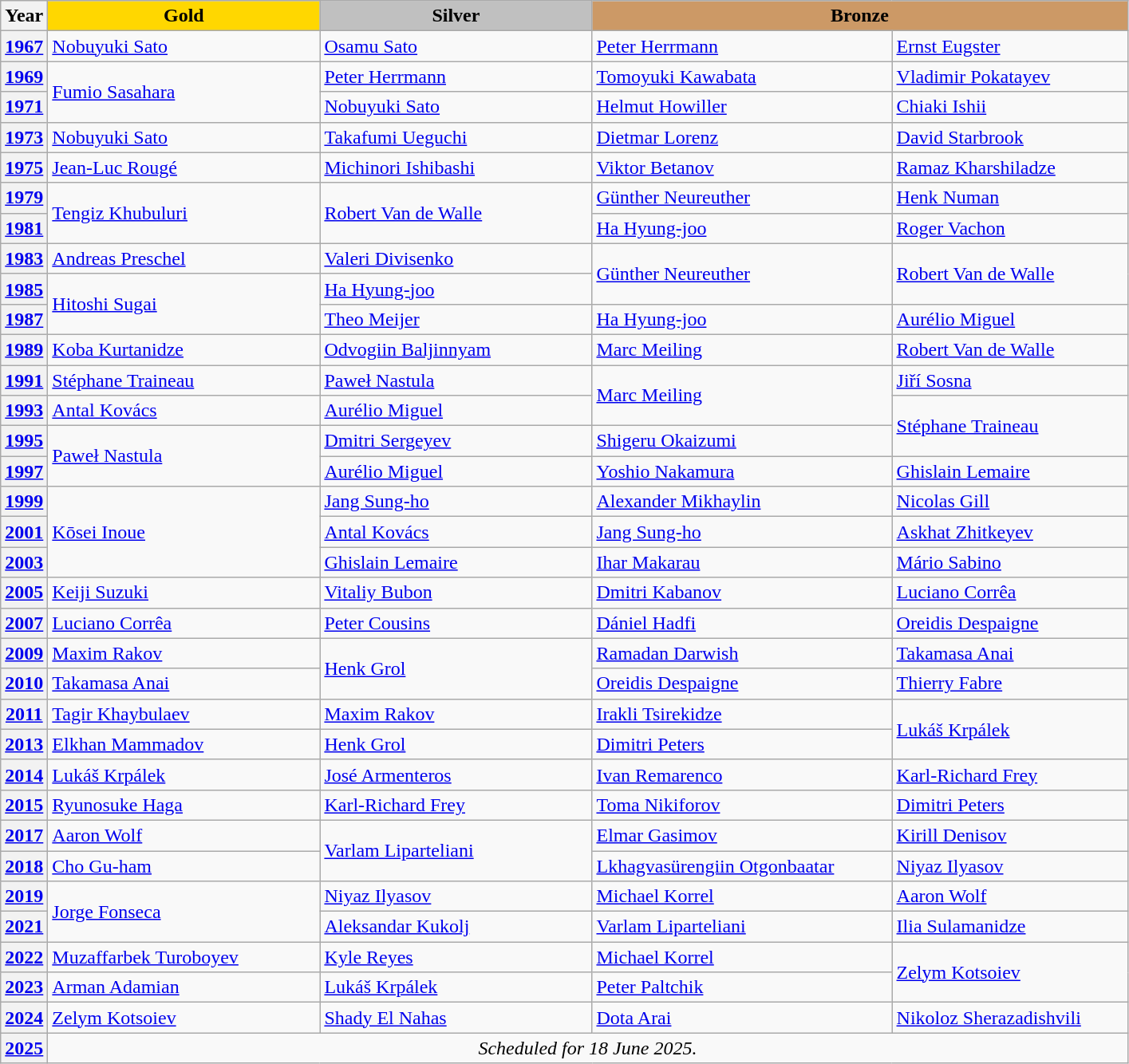<table class=wikitable>
<tr align=center>
<th>Year</th>
<td bgcolor=gold width=220><strong>Gold</strong></td>
<td bgcolor=silver width=220><strong>Silver</strong></td>
<td bgcolor=cc9966 colspan=2 width=440><strong>Bronze</strong></td>
</tr>
<tr>
<th> <a href='#'>1967</a></th>
<td> <a href='#'>Nobuyuki Sato</a></td>
<td> <a href='#'>Osamu Sato</a></td>
<td> <a href='#'>Peter Herrmann</a></td>
<td> <a href='#'>Ernst Eugster</a></td>
</tr>
<tr>
<th> <a href='#'>1969</a></th>
<td rowspan=2> <a href='#'>Fumio Sasahara</a></td>
<td> <a href='#'>Peter Herrmann</a></td>
<td> <a href='#'>Tomoyuki Kawabata</a></td>
<td> <a href='#'>Vladimir Pokatayev</a></td>
</tr>
<tr>
<th> <a href='#'>1971</a></th>
<td> <a href='#'>Nobuyuki Sato</a></td>
<td> <a href='#'>Helmut Howiller</a></td>
<td> <a href='#'>Chiaki Ishii</a></td>
</tr>
<tr>
<th> <a href='#'>1973</a></th>
<td> <a href='#'>Nobuyuki Sato</a></td>
<td> <a href='#'>Takafumi Ueguchi</a></td>
<td> <a href='#'>Dietmar Lorenz</a></td>
<td> <a href='#'>David Starbrook</a></td>
</tr>
<tr>
<th> <a href='#'>1975</a></th>
<td> <a href='#'>Jean-Luc Rougé</a></td>
<td> <a href='#'>Michinori Ishibashi</a></td>
<td> <a href='#'>Viktor Betanov</a></td>
<td> <a href='#'>Ramaz Kharshiladze</a></td>
</tr>
<tr>
<th> <a href='#'>1979</a></th>
<td rowspan=2> <a href='#'>Tengiz Khubuluri</a></td>
<td rowspan=2> <a href='#'>Robert Van de Walle</a></td>
<td> <a href='#'>Günther Neureuther</a></td>
<td> <a href='#'>Henk Numan</a></td>
</tr>
<tr>
<th> <a href='#'>1981</a></th>
<td> <a href='#'>Ha Hyung-joo</a></td>
<td> <a href='#'>Roger Vachon</a></td>
</tr>
<tr>
<th> <a href='#'>1983</a></th>
<td> <a href='#'>Andreas Preschel</a></td>
<td> <a href='#'>Valeri Divisenko</a></td>
<td rowspan=2> <a href='#'>Günther Neureuther</a></td>
<td rowspan=2> <a href='#'>Robert Van de Walle</a></td>
</tr>
<tr>
<th> <a href='#'>1985</a></th>
<td rowspan=2> <a href='#'>Hitoshi Sugai</a></td>
<td> <a href='#'>Ha Hyung-joo</a></td>
</tr>
<tr>
<th> <a href='#'>1987</a></th>
<td> <a href='#'>Theo Meijer</a></td>
<td> <a href='#'>Ha Hyung-joo</a></td>
<td> <a href='#'>Aurélio Miguel</a></td>
</tr>
<tr>
<th> <a href='#'>1989</a></th>
<td> <a href='#'>Koba Kurtanidze</a></td>
<td> <a href='#'>Odvogiin Baljinnyam</a></td>
<td> <a href='#'>Marc Meiling</a></td>
<td> <a href='#'>Robert Van de Walle</a></td>
</tr>
<tr>
<th> <a href='#'>1991</a></th>
<td> <a href='#'>Stéphane Traineau</a></td>
<td> <a href='#'>Paweł Nastula</a></td>
<td rowspan=2> <a href='#'>Marc Meiling</a></td>
<td> <a href='#'>Jiří Sosna</a></td>
</tr>
<tr>
<th> <a href='#'>1993</a></th>
<td> <a href='#'>Antal Kovács</a></td>
<td> <a href='#'>Aurélio Miguel</a></td>
<td rowspan=2> <a href='#'>Stéphane Traineau</a></td>
</tr>
<tr>
<th> <a href='#'>1995</a></th>
<td rowspan=2> <a href='#'>Paweł Nastula</a></td>
<td> <a href='#'>Dmitri Sergeyev</a></td>
<td> <a href='#'>Shigeru Okaizumi</a></td>
</tr>
<tr>
<th> <a href='#'>1997</a></th>
<td> <a href='#'>Aurélio Miguel</a></td>
<td> <a href='#'>Yoshio Nakamura</a></td>
<td> <a href='#'>Ghislain Lemaire</a></td>
</tr>
<tr>
<th> <a href='#'>1999</a></th>
<td rowspan=3> <a href='#'>Kōsei Inoue</a></td>
<td> <a href='#'>Jang Sung-ho</a></td>
<td> <a href='#'>Alexander Mikhaylin</a></td>
<td> <a href='#'>Nicolas Gill</a></td>
</tr>
<tr>
<th> <a href='#'>2001</a></th>
<td> <a href='#'>Antal Kovács</a></td>
<td> <a href='#'>Jang Sung-ho</a></td>
<td> <a href='#'>Askhat Zhitkeyev</a></td>
</tr>
<tr>
<th> <a href='#'>2003</a></th>
<td> <a href='#'>Ghislain Lemaire</a></td>
<td> <a href='#'>Ihar Makarau</a></td>
<td> <a href='#'>Mário Sabino</a></td>
</tr>
<tr>
<th> <a href='#'>2005</a></th>
<td> <a href='#'>Keiji Suzuki</a></td>
<td> <a href='#'>Vitaliy Bubon</a></td>
<td> <a href='#'>Dmitri Kabanov</a></td>
<td> <a href='#'>Luciano Corrêa</a></td>
</tr>
<tr>
<th> <a href='#'>2007</a></th>
<td> <a href='#'>Luciano Corrêa</a></td>
<td> <a href='#'>Peter Cousins</a></td>
<td> <a href='#'>Dániel Hadfi</a></td>
<td> <a href='#'>Oreidis Despaigne</a></td>
</tr>
<tr>
<th> <a href='#'>2009</a></th>
<td> <a href='#'>Maxim Rakov</a></td>
<td rowspan=2> <a href='#'>Henk Grol</a></td>
<td> <a href='#'>Ramadan Darwish</a></td>
<td> <a href='#'>Takamasa Anai</a></td>
</tr>
<tr>
<th> <a href='#'>2010</a></th>
<td> <a href='#'>Takamasa Anai</a></td>
<td> <a href='#'>Oreidis Despaigne</a></td>
<td> <a href='#'>Thierry Fabre</a></td>
</tr>
<tr>
<th> <a href='#'>2011</a></th>
<td> <a href='#'>Tagir Khaybulaev</a></td>
<td> <a href='#'>Maxim Rakov</a></td>
<td> <a href='#'>Irakli Tsirekidze</a></td>
<td rowspan=2> <a href='#'>Lukáš Krpálek</a></td>
</tr>
<tr>
<th> <a href='#'>2013</a></th>
<td> <a href='#'>Elkhan Mammadov</a></td>
<td> <a href='#'>Henk Grol</a></td>
<td> <a href='#'>Dimitri Peters</a></td>
</tr>
<tr>
<th> <a href='#'>2014</a></th>
<td> <a href='#'>Lukáš Krpálek</a></td>
<td> <a href='#'>José Armenteros</a></td>
<td> <a href='#'>Ivan Remarenco</a></td>
<td> <a href='#'>Karl-Richard Frey</a></td>
</tr>
<tr>
<th> <a href='#'>2015</a></th>
<td> <a href='#'>Ryunosuke Haga</a></td>
<td> <a href='#'>Karl-Richard Frey</a></td>
<td> <a href='#'>Toma Nikiforov</a></td>
<td> <a href='#'>Dimitri Peters</a></td>
</tr>
<tr>
<th> <a href='#'>2017</a></th>
<td> <a href='#'>Aaron Wolf</a></td>
<td rowspan=2> <a href='#'>Varlam Liparteliani</a></td>
<td> <a href='#'>Elmar Gasimov</a></td>
<td> <a href='#'>Kirill Denisov</a></td>
</tr>
<tr>
<th> <a href='#'>2018</a></th>
<td> <a href='#'>Cho Gu-ham</a></td>
<td> <a href='#'>Lkhagvasürengiin Otgonbaatar</a></td>
<td> <a href='#'>Niyaz Ilyasov</a></td>
</tr>
<tr>
<th> <a href='#'>2019</a></th>
<td rowspan=2> <a href='#'>Jorge Fonseca</a></td>
<td> <a href='#'>Niyaz Ilyasov</a></td>
<td> <a href='#'>Michael Korrel</a></td>
<td> <a href='#'>Aaron Wolf</a></td>
</tr>
<tr>
<th> <a href='#'>2021</a></th>
<td> <a href='#'>Aleksandar Kukolj</a></td>
<td> <a href='#'>Varlam Liparteliani</a></td>
<td> <a href='#'>Ilia Sulamanidze</a></td>
</tr>
<tr>
<th> <a href='#'>2022</a></th>
<td> <a href='#'>Muzaffarbek Turoboyev</a></td>
<td> <a href='#'>Kyle Reyes</a></td>
<td> <a href='#'>Michael Korrel</a></td>
<td rowspan=2> <a href='#'>Zelym Kotsoiev</a></td>
</tr>
<tr>
<th> <a href='#'>2023</a></th>
<td> <a href='#'>Arman Adamian</a></td>
<td> <a href='#'>Lukáš Krpálek</a></td>
<td> <a href='#'>Peter Paltchik</a></td>
</tr>
<tr>
<th> <a href='#'>2024</a></th>
<td> <a href='#'>Zelym Kotsoiev</a></td>
<td> <a href='#'>Shady El Nahas</a></td>
<td> <a href='#'>Dota Arai</a></td>
<td> <a href='#'>Nikoloz Sherazadishvili</a></td>
</tr>
<tr>
<th> <a href='#'>2025</a></th>
<td colspan=4 align=center><em>Scheduled for 18 June 2025.</em></td>
</tr>
</table>
